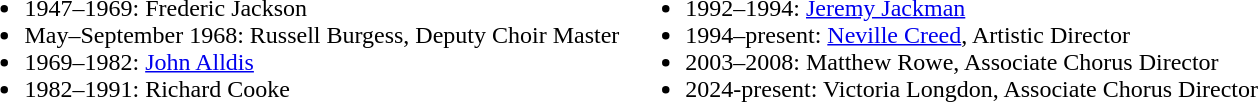<table>
<tr>
<td valign="top"><br><ul><li>1947–1969: Frederic Jackson</li><li>May–September 1968: Russell Burgess, Deputy Choir Master</li><li>1969–1982: <a href='#'>John Alldis</a></li><li>1982–1991: Richard Cooke</li></ul></td>
<td valign="top"><br><ul><li>1992–1994: <a href='#'>Jeremy Jackman</a></li><li>1994–present: <a href='#'>Neville Creed</a>, Artistic Director</li><li>2003–2008: Matthew Rowe, Associate Chorus Director</li><li>2024-present: Victoria Longdon, Associate Chorus Director</li></ul></td>
</tr>
</table>
